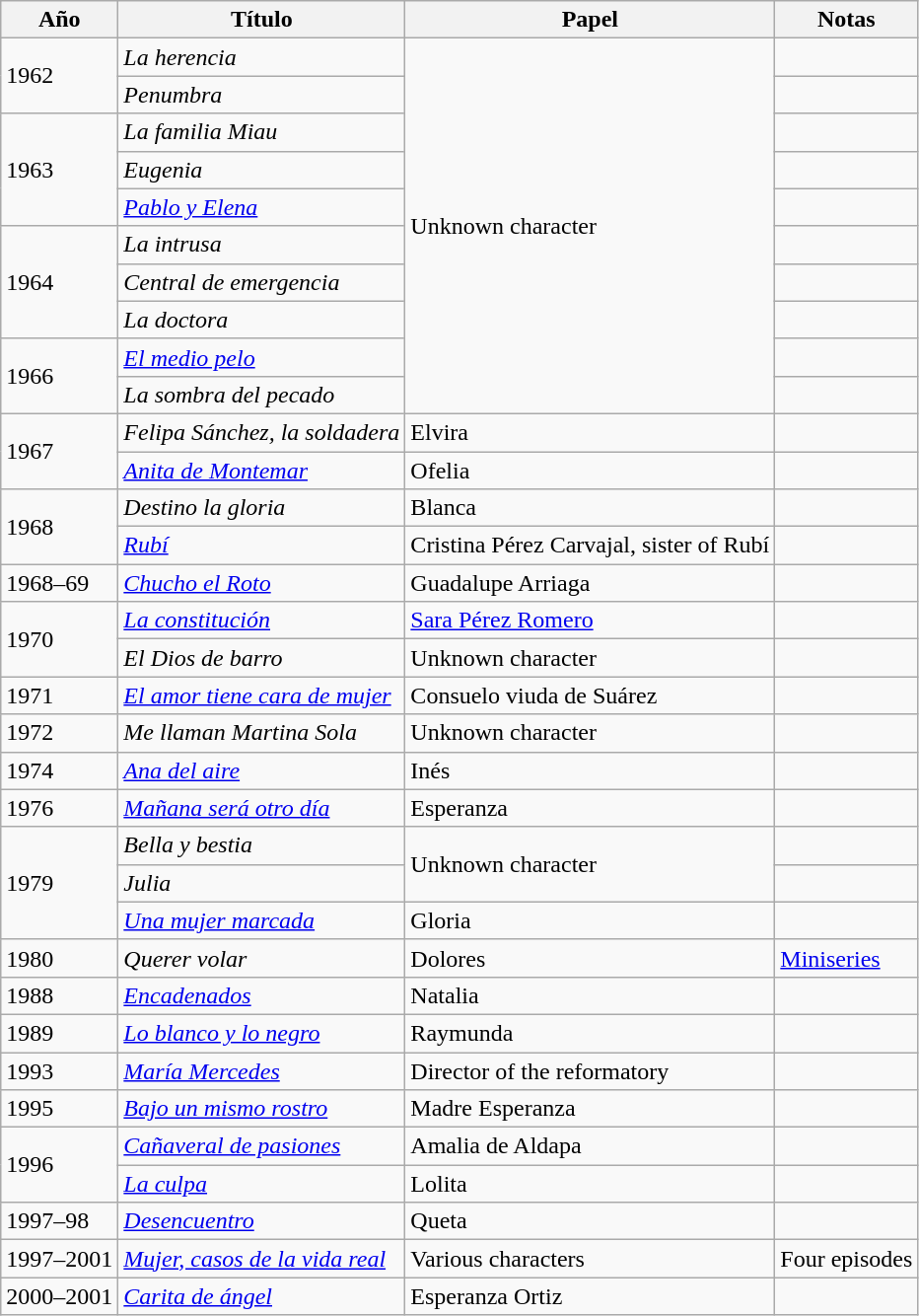<table class="wikitable">
<tr>
<th>Año</th>
<th>Título</th>
<th>Papel</th>
<th>Notas</th>
</tr>
<tr>
<td rowspan="2">1962</td>
<td><em>La herencia</em></td>
<td rowspan="10">Unknown character</td>
<td></td>
</tr>
<tr>
<td><em>Penumbra</em></td>
<td></td>
</tr>
<tr>
<td rowspan="3">1963</td>
<td><em>La familia Miau</em></td>
<td></td>
</tr>
<tr>
<td><em>Eugenia</em></td>
<td></td>
</tr>
<tr>
<td><em><a href='#'>Pablo y Elena</a></em></td>
<td></td>
</tr>
<tr>
<td rowspan="3">1964</td>
<td><em>La intrusa</em></td>
<td></td>
</tr>
<tr>
<td><em>Central de emergencia</em></td>
<td></td>
</tr>
<tr>
<td><em>La doctora</em></td>
<td></td>
</tr>
<tr>
<td rowspan="2">1966</td>
<td><em><a href='#'>El medio pelo</a></em></td>
<td></td>
</tr>
<tr>
<td><em>La sombra del pecado</em></td>
<td></td>
</tr>
<tr>
<td rowspan="2">1967</td>
<td><em>Felipa Sánchez, la soldadera</em></td>
<td>Elvira</td>
<td></td>
</tr>
<tr>
<td><em><a href='#'>Anita de Montemar</a></em></td>
<td>Ofelia</td>
<td></td>
</tr>
<tr>
<td rowspan="2">1968</td>
<td><em>Destino la gloria</em></td>
<td>Blanca</td>
<td></td>
</tr>
<tr>
<td><em><a href='#'>Rubí</a></em></td>
<td>Cristina Pérez Carvajal, sister of Rubí</td>
<td></td>
</tr>
<tr>
<td>1968–69</td>
<td><em><a href='#'>Chucho el Roto</a></em></td>
<td>Guadalupe Arriaga</td>
<td></td>
</tr>
<tr>
<td rowspan="2">1970</td>
<td><em><a href='#'>La constitución</a></em></td>
<td><a href='#'>Sara Pérez Romero</a></td>
<td></td>
</tr>
<tr>
<td><em>El Dios de barro</em></td>
<td>Unknown character</td>
<td></td>
</tr>
<tr>
<td>1971</td>
<td><em><a href='#'>El amor tiene cara de mujer</a></em></td>
<td>Consuelo viuda de Suárez</td>
<td></td>
</tr>
<tr>
<td>1972</td>
<td><em>Me llaman Martina Sola</em></td>
<td>Unknown character</td>
<td></td>
</tr>
<tr>
<td>1974</td>
<td><em><a href='#'>Ana del aire</a></em></td>
<td>Inés</td>
<td></td>
</tr>
<tr>
<td>1976</td>
<td><em><a href='#'>Mañana será otro día</a></em></td>
<td>Esperanza</td>
<td></td>
</tr>
<tr>
<td rowspan="3">1979</td>
<td><em>Bella y bestia</em></td>
<td rowspan="2">Unknown character</td>
<td></td>
</tr>
<tr>
<td><em>Julia</em></td>
<td></td>
</tr>
<tr>
<td><em><a href='#'>Una mujer marcada</a></em></td>
<td>Gloria</td>
<td></td>
</tr>
<tr>
<td>1980</td>
<td><em>Querer volar</em></td>
<td>Dolores</td>
<td><a href='#'>Miniseries</a></td>
</tr>
<tr>
<td>1988</td>
<td><em><a href='#'>Encadenados</a></em></td>
<td>Natalia</td>
<td></td>
</tr>
<tr>
<td>1989</td>
<td><em><a href='#'>Lo blanco y lo negro</a></em></td>
<td>Raymunda</td>
<td></td>
</tr>
<tr>
<td>1993</td>
<td><em><a href='#'>María Mercedes</a></em></td>
<td>Director of the reformatory</td>
<td></td>
</tr>
<tr>
<td>1995</td>
<td><em><a href='#'>Bajo un mismo rostro</a></em></td>
<td>Madre Esperanza</td>
<td></td>
</tr>
<tr>
<td rowspan="2">1996</td>
<td><em><a href='#'>Cañaveral de pasiones</a></em></td>
<td>Amalia de Aldapa</td>
<td></td>
</tr>
<tr>
<td><em><a href='#'>La culpa</a></em></td>
<td>Lolita</td>
<td></td>
</tr>
<tr>
<td>1997–98</td>
<td><em><a href='#'>Desencuentro</a></em></td>
<td>Queta</td>
<td></td>
</tr>
<tr>
<td>1997–2001</td>
<td><em><a href='#'>Mujer, casos de la vida real</a></em></td>
<td>Various characters</td>
<td>Four episodes</td>
</tr>
<tr>
<td>2000–2001</td>
<td><em><a href='#'>Carita de ángel</a></em></td>
<td>Esperanza Ortiz</td>
<td></td>
</tr>
</table>
